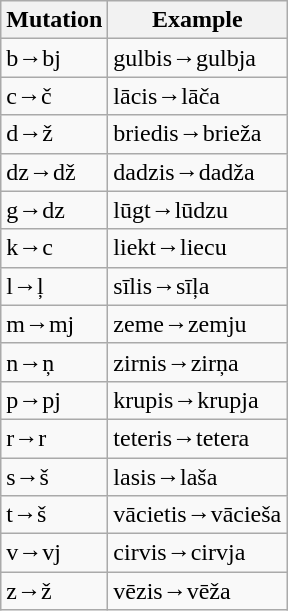<table class="wikitable">
<tr>
<th>Mutation</th>
<th>Example</th>
</tr>
<tr>
<td>b→bj</td>
<td>gulbis→gulbja</td>
</tr>
<tr>
<td>c→č</td>
<td>lācis→lāča</td>
</tr>
<tr>
<td>d→ž</td>
<td>briedis→brieža</td>
</tr>
<tr>
<td>dz→dž</td>
<td>dadzis→dadža</td>
</tr>
<tr>
<td>g→dz</td>
<td>lūgt→lūdzu</td>
</tr>
<tr>
<td>k→c</td>
<td>liekt→liecu</td>
</tr>
<tr>
<td>l→ļ</td>
<td>sīlis→sīļa</td>
</tr>
<tr>
<td>m→mj</td>
<td>zeme→zemju</td>
</tr>
<tr>
<td>n→ņ</td>
<td>zirnis→zirņa</td>
</tr>
<tr>
<td>p→pj</td>
<td>krupis→krupja</td>
</tr>
<tr>
<td>r→r</td>
<td>teteris→tetera</td>
</tr>
<tr>
<td>s→š</td>
<td>lasis→laša</td>
</tr>
<tr>
<td>t→š</td>
<td>vācietis→vācieša</td>
</tr>
<tr>
<td>v→vj</td>
<td>cirvis→cirvja</td>
</tr>
<tr>
<td>z→ž</td>
<td>vēzis→vēža</td>
</tr>
</table>
